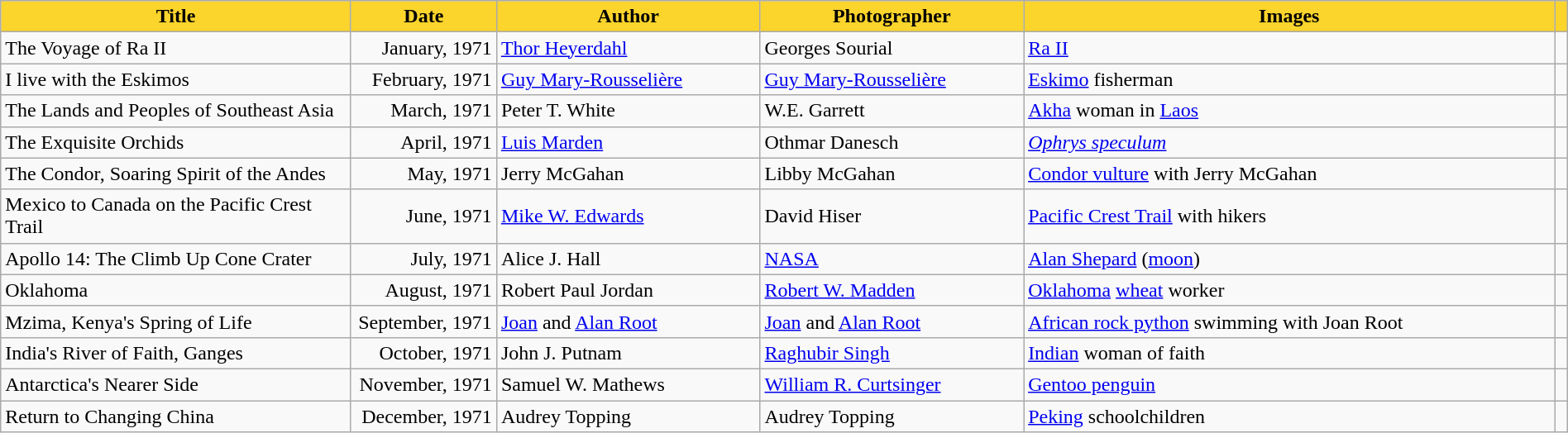<table class="wikitable" style="width:100%">
<tr>
<th scope="col" style="background-color:#fbd42c;" width=275px>Title</th>
<th scope="col" style="background-color:#fbd42c;" width=110>Date</th>
<th scope="col" style="background-color:#fbd42c;">Author</th>
<th scope="col" style="background-color:#fbd42c;">Photographer</th>
<th scope="col" style="background-color:#fbd42c;">Images</th>
<th scope="col" ! style="background-color:#fbd42c;"></th>
</tr>
<tr>
<td scope="row">The Voyage of Ra II</td>
<td style="text-align:right;">January, 1971</td>
<td><a href='#'>Thor Heyerdahl</a></td>
<td>Georges Sourial</td>
<td><a href='#'>Ra II</a></td>
<td></td>
</tr>
<tr>
<td scope="row">I live with the Eskimos</td>
<td style="text-align:right;">February, 1971</td>
<td><a href='#'>Guy Mary-Rousselière</a></td>
<td><a href='#'>Guy Mary-Rousselière</a></td>
<td><a href='#'>Eskimo</a> fisherman</td>
<td></td>
</tr>
<tr>
<td scope="row">The Lands and Peoples of Southeast Asia</td>
<td style="text-align:right;">March, 1971</td>
<td>Peter T. White</td>
<td>W.E. Garrett</td>
<td><a href='#'>Akha</a> woman in <a href='#'>Laos</a></td>
<td></td>
</tr>
<tr>
<td scope="row">The Exquisite Orchids</td>
<td style="text-align:right;">April, 1971</td>
<td><a href='#'>Luis Marden</a></td>
<td>Othmar Danesch</td>
<td><em><a href='#'>Ophrys speculum</a></em></td>
<td></td>
</tr>
<tr>
<td scope="row">The Condor, Soaring Spirit of the Andes</td>
<td style="text-align:right;">May, 1971</td>
<td>Jerry McGahan</td>
<td>Libby McGahan</td>
<td><a href='#'>Condor vulture</a> with Jerry McGahan</td>
<td></td>
</tr>
<tr>
<td scope="row">Mexico to Canada on the Pacific Crest Trail</td>
<td style="text-align:right;">June, 1971</td>
<td><a href='#'>Mike W. Edwards</a></td>
<td>David Hiser</td>
<td><a href='#'>Pacific Crest Trail</a> with hikers</td>
<td></td>
</tr>
<tr>
<td scope="row">Apollo 14: The Climb Up Cone Crater</td>
<td style="text-align:right;">July, 1971</td>
<td>Alice J. Hall</td>
<td><a href='#'>NASA</a></td>
<td><a href='#'>Alan Shepard</a> (<a href='#'>moon</a>)</td>
<td></td>
</tr>
<tr>
<td scope="row">Oklahoma</td>
<td style="text-align:right;">August, 1971</td>
<td>Robert Paul Jordan</td>
<td><a href='#'>Robert W. Madden</a></td>
<td><a href='#'>Oklahoma</a> <a href='#'>wheat</a> worker</td>
<td></td>
</tr>
<tr>
<td scope="row">Mzima, Kenya's Spring of Life</td>
<td style="text-align:right;">September, 1971</td>
<td><a href='#'>Joan</a> and <a href='#'>Alan Root</a></td>
<td><a href='#'>Joan</a> and <a href='#'>Alan Root</a></td>
<td><a href='#'>African rock python</a> swimming with Joan Root</td>
<td></td>
</tr>
<tr>
<td scope="row">India's River of Faith, Ganges</td>
<td style="text-align:right;">October, 1971</td>
<td>John J. Putnam</td>
<td><a href='#'>Raghubir Singh</a></td>
<td><a href='#'>Indian</a> woman of faith</td>
<td></td>
</tr>
<tr>
<td scope="row">Antarctica's Nearer Side</td>
<td style="text-align:right;">November, 1971</td>
<td>Samuel W. Mathews</td>
<td><a href='#'>William R. Curtsinger</a></td>
<td><a href='#'>Gentoo penguin</a></td>
<td></td>
</tr>
<tr>
<td scope="row">Return to Changing China</td>
<td style="text-align:right;">December, 1971</td>
<td>Audrey Topping</td>
<td>Audrey Topping</td>
<td><a href='#'>Peking</a> schoolchildren</td>
<td></td>
</tr>
</table>
